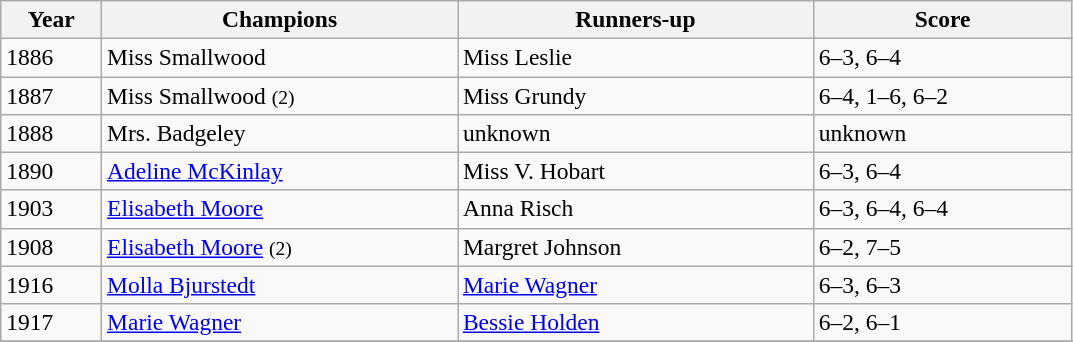<table class="wikitable" style="font-size:98%;">
<tr>
<th style="width:60px;">Year</th>
<th style="width:230px;">Champions</th>
<th style="width:230px;">Runners-up</th>
<th style="width:165px;">Score</th>
</tr>
<tr>
<td>1886</td>
<td> Miss Smallwood</td>
<td>  Miss Leslie</td>
<td>6–3, 6–4</td>
</tr>
<tr>
<td>1887</td>
<td> Miss Smallwood <small>(2)</small></td>
<td>  Miss Grundy</td>
<td>6–4, 1–6, 6–2</td>
</tr>
<tr>
<td>1888</td>
<td> Mrs. Badgeley</td>
<td> unknown</td>
<td>unknown</td>
</tr>
<tr>
<td>1890</td>
<td> <a href='#'>Adeline McKinlay</a></td>
<td> Miss V. Hobart</td>
<td>6–3, 6–4</td>
</tr>
<tr>
<td>1903</td>
<td> <a href='#'>Elisabeth Moore</a></td>
<td> Anna Risch</td>
<td>6–3, 6–4, 6–4</td>
</tr>
<tr>
<td>1908</td>
<td> <a href='#'>Elisabeth Moore</a> <small>(2)</small></td>
<td> Margret Johnson</td>
<td>6–2, 7–5</td>
</tr>
<tr>
<td>1916</td>
<td> <a href='#'>Molla Bjurstedt</a> <small></small></td>
<td> <a href='#'>Marie Wagner</a></td>
<td>6–3, 6–3</td>
</tr>
<tr>
<td>1917</td>
<td {> <a href='#'>Marie Wagner</a></td>
<td> <a href='#'>Bessie Holden</a></td>
<td>6–2, 6–1</td>
</tr>
<tr>
</tr>
</table>
